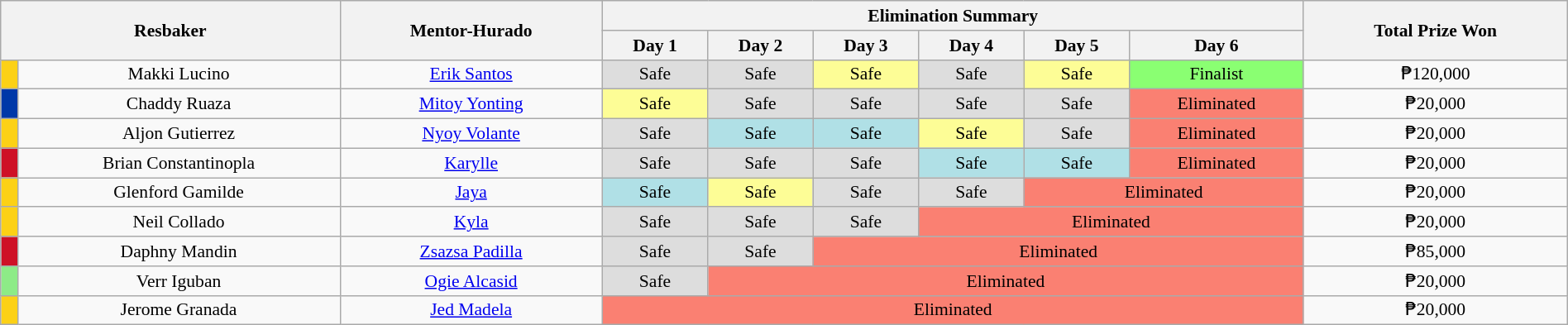<table class="wikitable" style="width:100%;text-align:center;font-size: 90%">
<tr>
<th colspan="2" rowspan="2">Resbaker</th>
<th rowspan="2">Mentor-Hurado</th>
<th colspan="6">Elimination Summary</th>
<th rowspan="2">Total Prize Won</th>
</tr>
<tr>
<th>Day 1</th>
<th>Day 2</th>
<th>Day 3</th>
<th>Day 4</th>
<th>Day 5</th>
<th>Day 6</th>
</tr>
<tr>
<td style="background-color:#FCD116;"></td>
<td>Makki Lucino</td>
<td><a href='#'>Erik Santos</a></td>
<td style="background-color:#dddddd;">Safe</td>
<td style="background-color:#dddddd;">Safe</td>
<td style="background-color:#FDFD96;">Safe</td>
<td style="background-color:#dddddd;">Safe</td>
<td style="background-color:#FDFD96;">Safe</td>
<td style="background-color:#8aff72;">Finalist</td>
<td>₱120,000</td>
</tr>
<tr>
<td style="background-color:#0038A8;"></td>
<td>Chaddy Ruaza</td>
<td><a href='#'>Mitoy Yonting</a></td>
<td style="background-color:#FDFD96;">Safe</td>
<td style="background-color:#dddddd;">Safe</td>
<td style="background-color:#dddddd;">Safe</td>
<td style="background-color:#dddddd;">Safe</td>
<td style="background-color:#dddddd;">Safe</td>
<td style="background-color:salmon;">Eliminated</td>
<td>₱20,000</td>
</tr>
<tr>
<td style="background-color:#FCD116;"></td>
<td>Aljon Gutierrez</td>
<td><a href='#'>Nyoy Volante</a></td>
<td style="background-color:#dddddd;">Safe</td>
<td style="background-color:#B0E0E6;">Safe</td>
<td style="background-color:#B0E0E6;">Safe</td>
<td style="background-color:#FDFD96;">Safe</td>
<td style="background-color:#dddddd;">Safe</td>
<td style="background-color:salmon;">Eliminated</td>
<td>₱20,000</td>
</tr>
<tr>
<td style="background-color:#CE1126;"></td>
<td>Brian Constantinopla</td>
<td><a href='#'>Karylle</a></td>
<td style="background-color:#dddddd;">Safe</td>
<td style="background-color:#dddddd;">Safe</td>
<td style="background-color:#dddddd;">Safe</td>
<td style="background-color:#B0E0E6;">Safe</td>
<td style="background-color:#B0E0E6;">Safe</td>
<td style="background-color:salmon;">Eliminated</td>
<td>₱20,000</td>
</tr>
<tr>
<td style="background-color:#FCD116;"></td>
<td>Glenford Gamilde</td>
<td><a href='#'>Jaya</a></td>
<td style="background-color:#B0E0E6;">Safe</td>
<td style="background-color:#FDFD96;">Safe</td>
<td style="background-color:#dddddd;">Safe</td>
<td style="background-color:#dddddd;">Safe</td>
<td colspan="2" style="background-color:salmon;">Eliminated</td>
<td>₱20,000</td>
</tr>
<tr>
<td style="background-color:#FCD116;"></td>
<td>Neil Collado</td>
<td><a href='#'>Kyla</a></td>
<td style="background-color:#dddddd;">Safe</td>
<td style="background-color:#dddddd;">Safe</td>
<td style="background-color:#dddddd;">Safe</td>
<td colspan="3" style="background-color:salmon;">Eliminated</td>
<td>₱20,000</td>
</tr>
<tr>
<td style="background-color:#CE1126;"></td>
<td>Daphny Mandin</td>
<td><a href='#'>Zsazsa Padilla</a></td>
<td style="background-color:#dddddd;">Safe</td>
<td style="background-color:#dddddd;">Safe</td>
<td colspan="4" style="background-color:salmon;">Eliminated</td>
<td>₱85,000</td>
</tr>
<tr>
<td style="background-color:#8deb87;"></td>
<td>Verr Iguban</td>
<td><a href='#'>Ogie Alcasid</a></td>
<td style="background-color:#dddddd;">Safe</td>
<td colspan="5" style="background-color:salmon;">Eliminated</td>
<td>₱20,000</td>
</tr>
<tr>
<td style="background-color:#FCD116;"></td>
<td>Jerome Granada</td>
<td><a href='#'>Jed Madela</a></td>
<td colspan="6" style="background-color:salmon;">Eliminated</td>
<td>₱20,000</td>
</tr>
</table>
